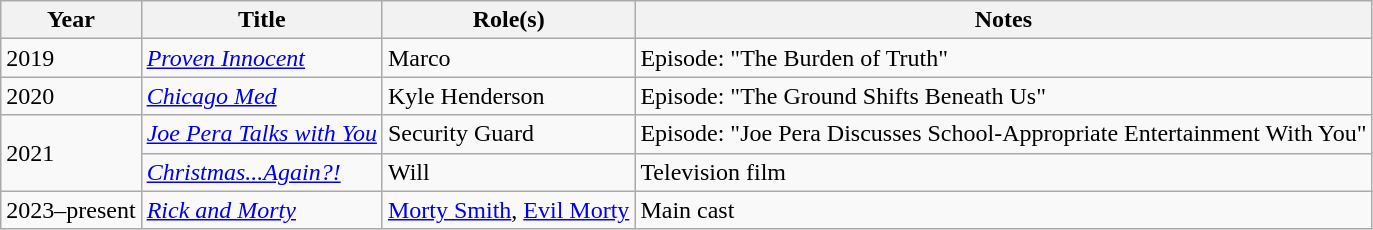<table class="wikitable sortable">
<tr>
<th>Year</th>
<th>Title</th>
<th>Role(s)</th>
<th>Notes</th>
</tr>
<tr>
<td>2019</td>
<td><em><a href='#'>Proven Innocent</a></em></td>
<td>Marco</td>
<td>Episode: "The Burden of Truth"</td>
</tr>
<tr>
<td>2020</td>
<td><em><a href='#'>Chicago Med</a></em></td>
<td>Kyle Henderson</td>
<td>Episode: "The Ground Shifts Beneath Us"</td>
</tr>
<tr>
<td rowspan="2">2021</td>
<td><em><a href='#'>Joe Pera Talks with You</a></em></td>
<td>Security Guard</td>
<td>Episode: "Joe Pera Discusses School-Appropriate Entertainment With You"</td>
</tr>
<tr>
<td><em><a href='#'>Christmas...Again?!</a></em></td>
<td>Will</td>
<td>Television film</td>
</tr>
<tr>
<td>2023–present</td>
<td><em><a href='#'>Rick and Morty</a></em></td>
<td><a href='#'>Morty Smith</a>, <a href='#'>Evil Morty</a></td>
<td>Main cast</td>
</tr>
</table>
